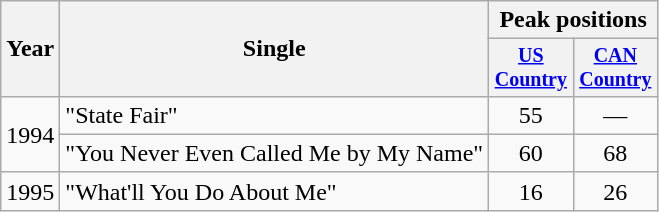<table class="wikitable" style="text-align:center;">
<tr>
<th rowspan="2">Year</th>
<th rowspan="2">Single</th>
<th colspan="2">Peak positions</th>
</tr>
<tr style="font-size:smaller;">
<th width="50"><a href='#'>US Country</a></th>
<th width="50"><a href='#'>CAN Country</a></th>
</tr>
<tr>
<td rowspan="2">1994</td>
<td align="left">"State Fair"</td>
<td>55</td>
<td>—</td>
</tr>
<tr>
<td align="left">"You Never Even Called Me by My Name"</td>
<td>60</td>
<td>68</td>
</tr>
<tr>
<td>1995</td>
<td align="left">"What'll You Do About Me"</td>
<td>16</td>
<td>26</td>
</tr>
</table>
